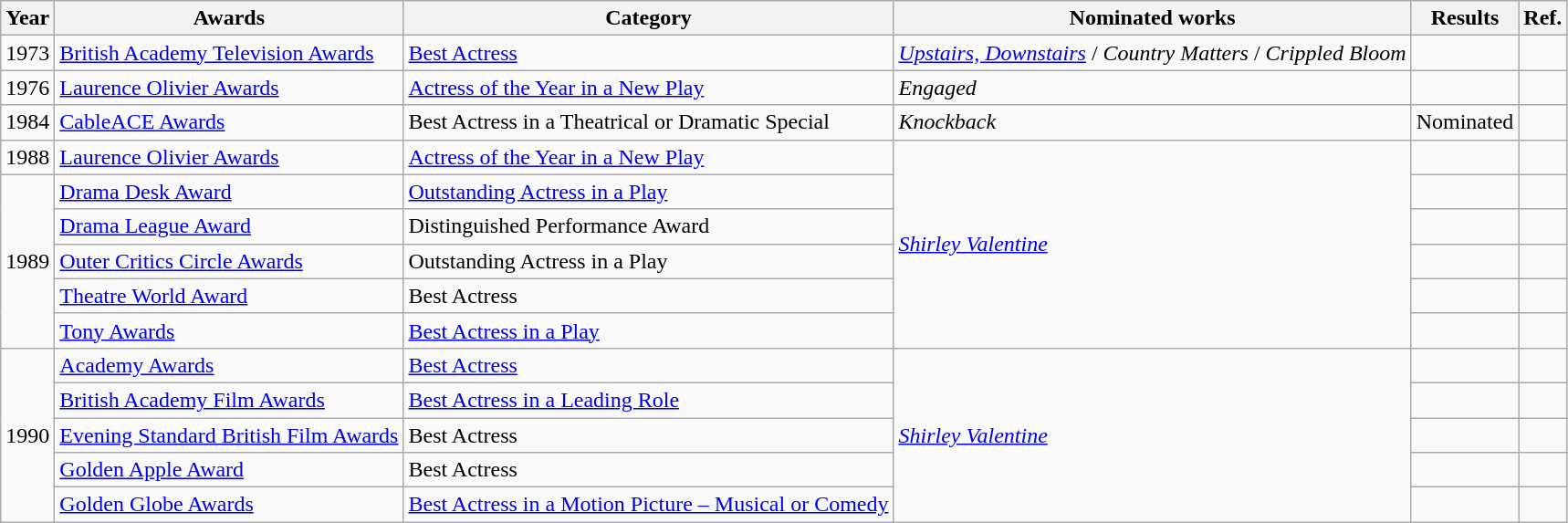<table class="wikitable">
<tr>
<th>Year</th>
<th>Awards</th>
<th>Category</th>
<th>Nominated works</th>
<th>Results</th>
<th>Ref.</th>
</tr>
<tr>
<td>1973</td>
<td><a href='#'>British Academy Television Awards</a></td>
<td><a href='#'>Best Actress</a></td>
<td><a href='#'><em>Upstairs, Downstairs</em></a> / <em>Country Matters</em> / <em>Crippled Bloom</em></td>
<td></td>
<td></td>
</tr>
<tr>
<td>1976</td>
<td><a href='#'>Laurence Olivier Awards</a></td>
<td><a href='#'>Actress of the Year in a New Play</a></td>
<td><em>Engaged</em></td>
<td></td>
<td></td>
</tr>
<tr>
<td>1984</td>
<td><a href='#'>CableACE Awards</a></td>
<td>Best Actress in a Theatrical or Dramatic Special</td>
<td><em>Knockback</em></td>
<td>Nominated</td>
<td></td>
</tr>
<tr>
<td>1988</td>
<td><a href='#'>Laurence Olivier Awards</a></td>
<td><a href='#'>Actress of the Year in a New Play</a></td>
<td rowspan="6"><em><a href='#'>Shirley Valentine</a></em></td>
<td></td>
<td></td>
</tr>
<tr>
<td rowspan="5">1989</td>
<td><a href='#'>Drama Desk Award</a></td>
<td><a href='#'>Outstanding Actress in a Play</a></td>
<td></td>
<td></td>
</tr>
<tr>
<td><a href='#'>Drama League Award</a></td>
<td>Distinguished Performance Award</td>
<td></td>
<td></td>
</tr>
<tr>
<td><a href='#'>Outer Critics Circle Awards</a></td>
<td>Outstanding Actress in a Play</td>
<td></td>
<td></td>
</tr>
<tr>
<td><a href='#'>Theatre World Award</a></td>
<td>Best Actress</td>
<td></td>
<td></td>
</tr>
<tr>
<td><a href='#'>Tony Awards</a></td>
<td><a href='#'>Best Actress in a Play</a></td>
<td></td>
<td></td>
</tr>
<tr>
<td rowspan="5">1990</td>
<td><a href='#'>Academy Awards</a></td>
<td><a href='#'>Best Actress</a></td>
<td rowspan="5"><a href='#'><em>Shirley Valentine</em></a></td>
<td></td>
<td></td>
</tr>
<tr>
<td><a href='#'>British Academy Film Awards</a></td>
<td><a href='#'>Best Actress in a Leading Role</a></td>
<td></td>
<td></td>
</tr>
<tr>
<td><a href='#'>Evening Standard British Film Awards</a></td>
<td>Best Actress</td>
<td></td>
<td></td>
</tr>
<tr>
<td><a href='#'>Golden Apple Award</a></td>
<td>Best Actress</td>
<td></td>
<td></td>
</tr>
<tr>
<td><a href='#'>Golden Globe Awards</a></td>
<td><a href='#'>Best Actress in a Motion Picture – Musical or Comedy</a></td>
<td></td>
<td></td>
</tr>
</table>
